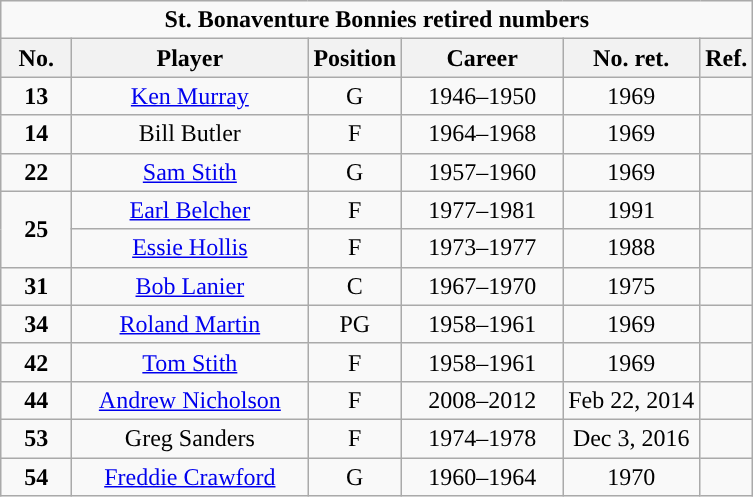<table class="wikitable sortable" style="text-align:center">
<tr>
<td colspan=6><strong>St. Bonaventure Bonnies retired numbers</strong></td>
</tr>
<tr>
<th width=40px style=>No.</th>
<th width=150px style=>Player</th>
<th width=40px style=>Position</th>
<th width=100px style=>Career</th>
<th width=px style=>No. ret.</th>
<th width=px style=>Ref.</th>
</tr>
<tr>
<td><strong>13</strong></td>
<td><a href='#'>Ken Murray</a></td>
<td>G</td>
<td>1946–1950</td>
<td>1969</td>
<td></td>
</tr>
<tr>
<td><strong>14</strong></td>
<td>Bill Butler</td>
<td>F</td>
<td>1964–1968</td>
<td>1969</td>
<td></td>
</tr>
<tr>
<td><strong>22</strong></td>
<td><a href='#'>Sam Stith</a></td>
<td>G</td>
<td>1957–1960</td>
<td>1969</td>
<td></td>
</tr>
<tr>
<td rowspan=2><strong>25</strong></td>
<td><a href='#'>Earl Belcher</a></td>
<td>F</td>
<td>1977–1981</td>
<td>1991</td>
<td></td>
</tr>
<tr>
<td><a href='#'>Essie Hollis</a></td>
<td>F</td>
<td>1973–1977</td>
<td>1988</td>
<td></td>
</tr>
<tr>
<td><strong>31</strong></td>
<td><a href='#'>Bob Lanier</a></td>
<td>C</td>
<td>1967–1970</td>
<td>1975</td>
<td></td>
</tr>
<tr>
<td><strong>34</strong></td>
<td><a href='#'>Roland Martin</a></td>
<td>PG</td>
<td>1958–1961</td>
<td>1969</td>
<td></td>
</tr>
<tr>
<td><strong>42</strong></td>
<td><a href='#'>Tom Stith</a></td>
<td>F</td>
<td>1958–1961</td>
<td>1969</td>
<td></td>
</tr>
<tr>
<td><strong>44</strong></td>
<td><a href='#'>Andrew Nicholson</a></td>
<td>F</td>
<td>2008–2012</td>
<td>Feb 22, 2014</td>
<td></td>
</tr>
<tr>
<td><strong>53</strong></td>
<td>Greg Sanders</td>
<td>F</td>
<td>1974–1978</td>
<td>Dec 3, 2016</td>
<td></td>
</tr>
<tr>
<td><strong>54</strong></td>
<td><a href='#'>Freddie Crawford</a></td>
<td>G</td>
<td>1960–1964</td>
<td>1970</td>
<td></td>
</tr>
</table>
